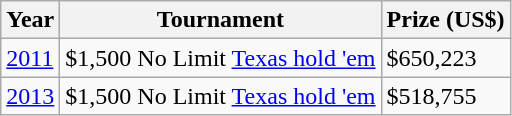<table class="wikitable">
<tr>
<th>Year</th>
<th>Tournament</th>
<th>Prize (US$)</th>
</tr>
<tr>
<td><a href='#'>2011</a></td>
<td>$1,500 No Limit <a href='#'>Texas hold 'em</a></td>
<td>$650,223</td>
</tr>
<tr>
<td><a href='#'>2013</a></td>
<td>$1,500 No Limit <a href='#'>Texas hold 'em</a></td>
<td>$518,755</td>
</tr>
</table>
